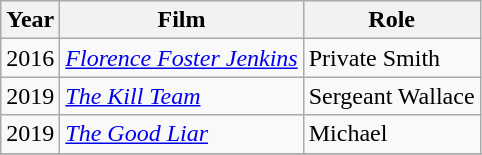<table class="wikitable sortable">
<tr>
<th>Year</th>
<th>Film</th>
<th>Role</th>
</tr>
<tr>
<td>2016</td>
<td><em><a href='#'>Florence Foster Jenkins</a></em></td>
<td>Private Smith</td>
</tr>
<tr>
<td>2019</td>
<td><em><a href='#'>The Kill Team</a></em></td>
<td>Sergeant Wallace</td>
</tr>
<tr>
<td>2019</td>
<td><em><a href='#'>The Good Liar</a></em></td>
<td>Michael</td>
</tr>
<tr>
</tr>
</table>
